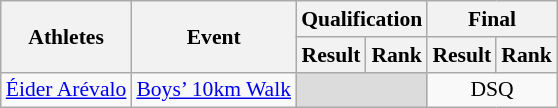<table class="wikitable" border="1" style="font-size:90%">
<tr>
<th rowspan=2>Athletes</th>
<th rowspan=2>Event</th>
<th colspan=2>Qualification</th>
<th colspan=2>Final</th>
</tr>
<tr>
<th>Result</th>
<th>Rank</th>
<th>Result</th>
<th>Rank</th>
</tr>
<tr>
<td><a href='#'>Éider Arévalo</a></td>
<td><a href='#'>Boys’ 10km Walk</a></td>
<td colspan=2 bgcolor=#DCDCDC></td>
<td align=center colspan=2>DSQ</td>
</tr>
</table>
